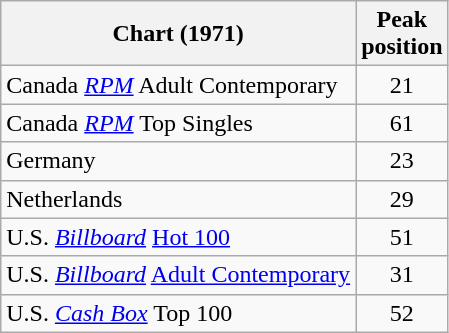<table class="wikitable sortable">
<tr>
<th>Chart (1971)</th>
<th>Peak<br>position</th>
</tr>
<tr>
<td>Canada <em><a href='#'>RPM</a></em> Adult Contemporary</td>
<td style="text-align:center;">21</td>
</tr>
<tr>
<td>Canada <em><a href='#'>RPM</a></em> Top Singles</td>
<td style="text-align:center;">61</td>
</tr>
<tr>
<td>Germany</td>
<td style="text-align:center;">23</td>
</tr>
<tr>
<td>Netherlands</td>
<td style="text-align:center;">29</td>
</tr>
<tr>
<td>U.S. <em><a href='#'>Billboard</a></em> <a href='#'>Hot 100</a></td>
<td style="text-align:center;">51</td>
</tr>
<tr>
<td>U.S. <em><a href='#'>Billboard</a></em> <a href='#'>Adult Contemporary</a></td>
<td style="text-align:center;">31</td>
</tr>
<tr>
<td>U.S. <a href='#'><em>Cash Box</em></a> Top 100</td>
<td align="center">52</td>
</tr>
</table>
